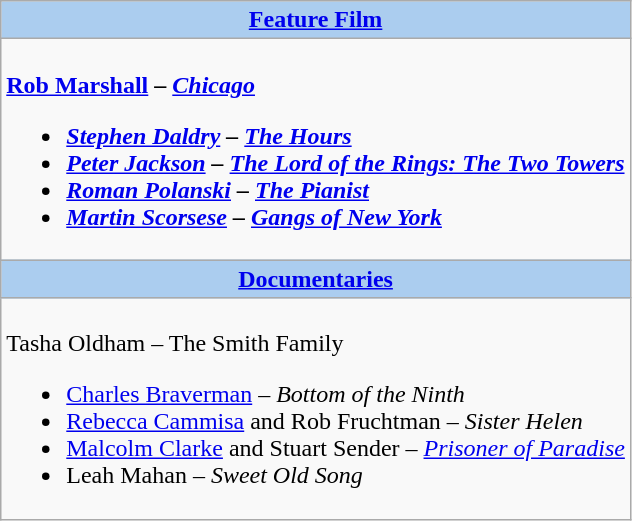<table class=wikitable style="width="100%">
<tr>
<th colspan="2" style="background:#abcdef;"><a href='#'>Feature Film</a></th>
</tr>
<tr>
<td colspan="2" style="vertical-align:top;"><br><strong><a href='#'>Rob Marshall</a> – <em><a href='#'>Chicago</a><strong><em><ul><li><a href='#'>Stephen Daldry</a> – </em><a href='#'>The Hours</a><em></li><li><a href='#'>Peter Jackson</a> – </em><a href='#'>The Lord of the Rings: The Two Towers</a><em></li><li><a href='#'>Roman Polanski</a> – </em><a href='#'>The Pianist</a><em></li><li><a href='#'>Martin Scorsese</a> – </em><a href='#'>Gangs of New York</a><em></li></ul></td>
</tr>
<tr>
<th colspan="2" style="background:#abcdef;"><a href='#'>Documentaries</a></th>
</tr>
<tr>
<td colspan="2" style="vertical-align:top;"><br></strong>Tasha Oldham – </em>The Smith Family</em></strong><ul><li><a href='#'>Charles Braverman</a> – <em>Bottom of the Ninth</em></li><li><a href='#'>Rebecca Cammisa</a> and Rob Fruchtman – <em>Sister Helen</em></li><li><a href='#'>Malcolm Clarke</a> and Stuart Sender – <em><a href='#'>Prisoner of Paradise</a></em></li><li>Leah Mahan – <em>Sweet Old Song</em></li></ul></td>
</tr>
</table>
